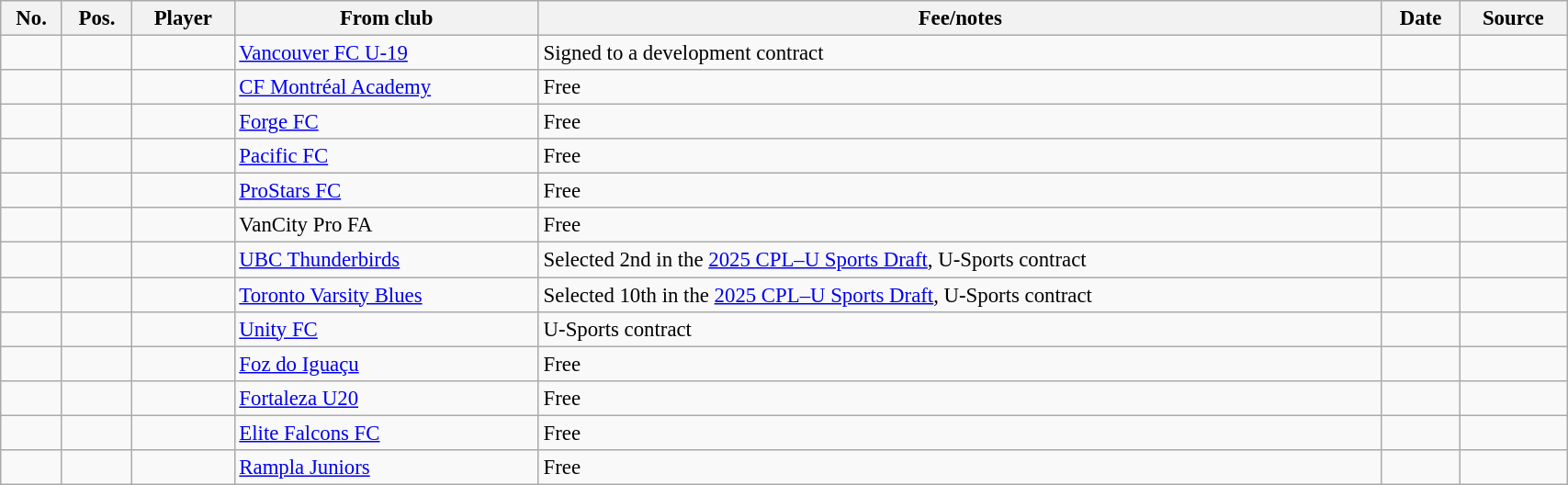<table class="wikitable sortable" style="width:90%; font-size:95%;">
<tr>
<th>No.</th>
<th>Pos.</th>
<th>Player</th>
<th>From club</th>
<th>Fee/notes</th>
<th>Date</th>
<th>Source</th>
</tr>
<tr>
<td align=center></td>
<td align=center></td>
<td></td>
<td> <a href='#'>Vancouver FC U-19</a></td>
<td>Signed to a development contract</td>
<td></td>
<td></td>
</tr>
<tr>
<td align=center></td>
<td align=center></td>
<td></td>
<td> <a href='#'>CF Montréal Academy</a></td>
<td>Free</td>
<td></td>
<td></td>
</tr>
<tr>
<td align=center></td>
<td align=center></td>
<td></td>
<td> <a href='#'>Forge FC</a></td>
<td>Free</td>
<td></td>
<td></td>
</tr>
<tr>
<td align=center></td>
<td align=center></td>
<td></td>
<td> <a href='#'>Pacific FC</a></td>
<td>Free</td>
<td></td>
<td></td>
</tr>
<tr>
<td align=center></td>
<td align=center></td>
<td></td>
<td> <a href='#'>ProStars FC</a></td>
<td>Free</td>
<td></td>
<td></td>
</tr>
<tr>
<td align=center></td>
<td align=center></td>
<td></td>
<td> VanCity Pro FA</td>
<td>Free</td>
<td></td>
<td></td>
</tr>
<tr>
<td align=center></td>
<td align=center></td>
<td></td>
<td> <a href='#'>UBC Thunderbirds</a></td>
<td>Selected 2nd in the <a href='#'>2025 CPL–U Sports Draft</a>, U-Sports contract</td>
<td></td>
<td></td>
</tr>
<tr>
<td align=center></td>
<td align=center></td>
<td></td>
<td> <a href='#'>Toronto Varsity Blues</a></td>
<td>Selected 10th in the <a href='#'>2025 CPL–U Sports Draft</a>, U-Sports contract</td>
<td></td>
<td></td>
</tr>
<tr>
<td align=center></td>
<td align=center></td>
<td></td>
<td> <a href='#'>Unity FC</a></td>
<td>U-Sports contract</td>
<td></td>
<td></td>
</tr>
<tr>
<td align=center></td>
<td align=center></td>
<td></td>
<td> <a href='#'>Foz do Iguaçu</a></td>
<td>Free</td>
<td></td>
<td></td>
</tr>
<tr>
<td align=center></td>
<td align=center></td>
<td></td>
<td> <a href='#'>Fortaleza U20</a></td>
<td>Free</td>
<td></td>
<td></td>
</tr>
<tr>
<td align=center></td>
<td align=center></td>
<td></td>
<td> <a href='#'>Elite Falcons FC</a></td>
<td>Free</td>
<td></td>
<td></td>
</tr>
<tr>
<td align=center></td>
<td align=center></td>
<td></td>
<td> <a href='#'>Rampla Juniors</a></td>
<td>Free</td>
<td></td>
<td></td>
</tr>
</table>
